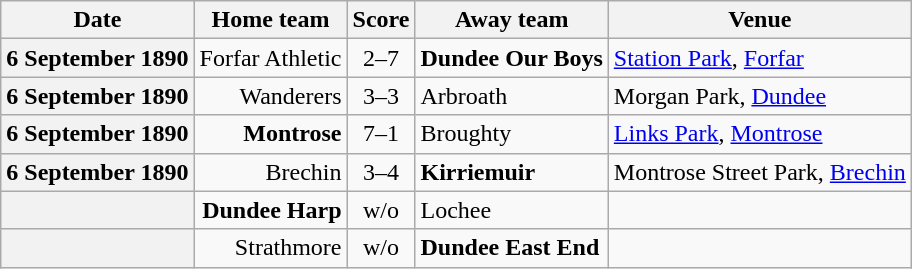<table class="wikitable football-result-list" style="max-width: 80em; text-align: center">
<tr>
<th scope="col">Date</th>
<th scope="col">Home team</th>
<th scope="col">Score</th>
<th scope="col">Away team</th>
<th scope="col">Venue</th>
</tr>
<tr>
<th scope="row">6 September 1890</th>
<td align=right>Forfar Athletic</td>
<td>2–7</td>
<td align=left><strong>Dundee Our Boys</strong></td>
<td align=left><a href='#'>Station Park</a>, <a href='#'>Forfar</a></td>
</tr>
<tr>
<th scope="row">6 September 1890</th>
<td align=right>Wanderers</td>
<td>3–3</td>
<td align=left>Arbroath</td>
<td align=left>Morgan Park, <a href='#'>Dundee</a></td>
</tr>
<tr>
<th scope="row">6 September 1890</th>
<td align=right><strong>Montrose</strong></td>
<td>7–1</td>
<td align=left>Broughty</td>
<td align=left><a href='#'>Links Park</a>, <a href='#'>Montrose</a></td>
</tr>
<tr>
<th scope="row">6 September 1890</th>
<td align=right>Brechin</td>
<td>3–4</td>
<td align=left><strong>Kirriemuir</strong></td>
<td align=left>Montrose Street Park, <a href='#'>Brechin</a></td>
</tr>
<tr>
<th scope="row"></th>
<td align=right><strong>Dundee Harp</strong></td>
<td>w/o</td>
<td align=left>Lochee</td>
<td></td>
</tr>
<tr>
<th scope="row"></th>
<td align=right>Strathmore</td>
<td>w/o</td>
<td align=left><strong>Dundee East End</strong></td>
<td></td>
</tr>
</table>
